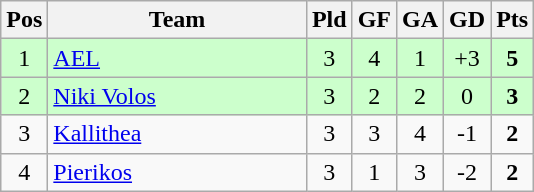<table class="wikitable" style="text-align: center;">
<tr>
<th>Pos</th>
<th width=165>Team</th>
<th>Pld</th>
<th>GF</th>
<th>GA</th>
<th>GD</th>
<th>Pts</th>
</tr>
<tr bgcolor="#ccffcc">
<td>1</td>
<td align=left><a href='#'>AEL</a></td>
<td>3</td>
<td>4</td>
<td>1</td>
<td>+3</td>
<td><strong>5</strong></td>
</tr>
<tr bgcolor="#ccffcc">
<td>2</td>
<td align=left><a href='#'>Niki Volos</a></td>
<td>3</td>
<td>2</td>
<td>2</td>
<td>0</td>
<td><strong>3</strong></td>
</tr>
<tr>
<td>3</td>
<td align=left><a href='#'>Kallithea</a></td>
<td>3</td>
<td>3</td>
<td>4</td>
<td>-1</td>
<td><strong>2</strong></td>
</tr>
<tr>
<td>4</td>
<td align=left><a href='#'>Pierikos</a></td>
<td>3</td>
<td>1</td>
<td>3</td>
<td>-2</td>
<td><strong>2</strong></td>
</tr>
</table>
